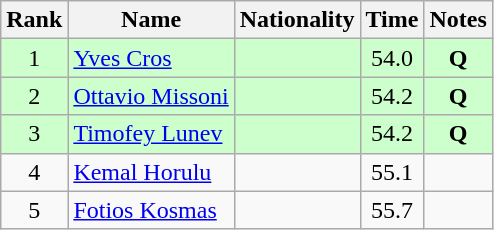<table class="wikitable sortable" style="text-align:center">
<tr>
<th>Rank</th>
<th>Name</th>
<th>Nationality</th>
<th>Time</th>
<th>Notes</th>
</tr>
<tr bgcolor=ccffcc>
<td>1</td>
<td align=left><a href='#'>Yves Cros</a></td>
<td align=left></td>
<td>54.0</td>
<td><strong>Q</strong></td>
</tr>
<tr bgcolor=ccffcc>
<td>2</td>
<td align=left><a href='#'>Ottavio Missoni</a></td>
<td align=left></td>
<td>54.2</td>
<td><strong>Q</strong></td>
</tr>
<tr bgcolor=ccffcc>
<td>3</td>
<td align=left><a href='#'>Timofey Lunev</a></td>
<td align=left></td>
<td>54.2</td>
<td><strong>Q</strong></td>
</tr>
<tr>
<td>4</td>
<td align=left><a href='#'>Kemal Horulu</a></td>
<td align=left></td>
<td>55.1</td>
<td></td>
</tr>
<tr>
<td>5</td>
<td align=left><a href='#'>Fotios Kosmas</a></td>
<td align=left></td>
<td>55.7</td>
<td></td>
</tr>
</table>
